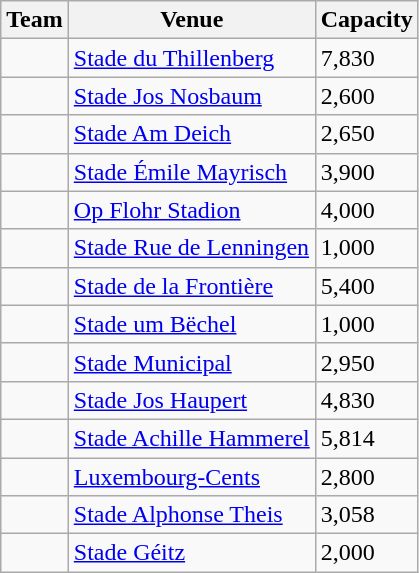<table class="wikitable sortable">
<tr>
<th>Team</th>
<th>Venue</th>
<th>Capacity</th>
</tr>
<tr>
<td></td>
<td><a href='#'>Stade du Thillenberg</a></td>
<td>7,830</td>
</tr>
<tr>
<td></td>
<td><a href='#'>Stade Jos Nosbaum</a></td>
<td>2,600</td>
</tr>
<tr>
<td></td>
<td><a href='#'>Stade Am Deich</a></td>
<td>2,650</td>
</tr>
<tr>
<td></td>
<td><a href='#'>Stade Émile Mayrisch</a></td>
<td>3,900</td>
</tr>
<tr>
<td></td>
<td><a href='#'>Op Flohr Stadion</a></td>
<td>4,000</td>
</tr>
<tr>
<td></td>
<td><a href='#'>Stade Rue de Lenningen</a></td>
<td>1,000</td>
</tr>
<tr>
<td></td>
<td><a href='#'>Stade de la Frontière</a></td>
<td>5,400</td>
</tr>
<tr>
<td></td>
<td><a href='#'>Stade um Bëchel</a></td>
<td>1,000</td>
</tr>
<tr>
<td></td>
<td><a href='#'>Stade Municipal</a></td>
<td>2,950</td>
</tr>
<tr>
<td></td>
<td><a href='#'>Stade Jos Haupert</a></td>
<td>4,830</td>
</tr>
<tr>
<td></td>
<td><a href='#'>Stade Achille Hammerel</a></td>
<td>5,814</td>
</tr>
<tr>
<td></td>
<td><a href='#'>Luxembourg-Cents</a></td>
<td>2,800</td>
</tr>
<tr>
<td></td>
<td><a href='#'>Stade Alphonse Theis</a></td>
<td>3,058</td>
</tr>
<tr>
<td></td>
<td><a href='#'>Stade Géitz</a></td>
<td>2,000</td>
</tr>
</table>
